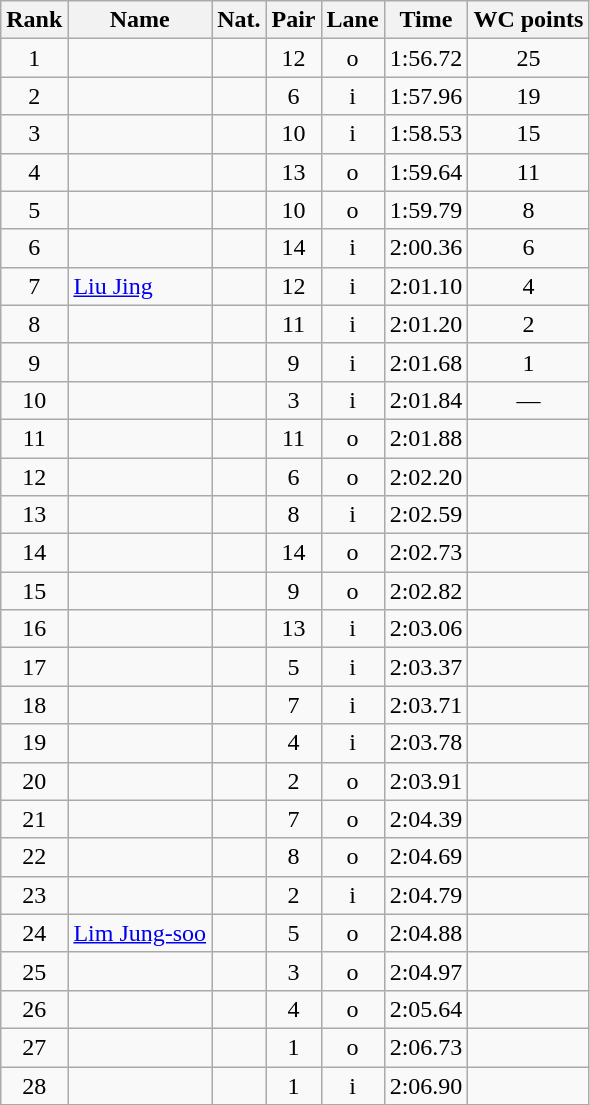<table class="wikitable sortable" style="text-align:center">
<tr>
<th>Rank</th>
<th>Name</th>
<th>Nat.</th>
<th>Pair</th>
<th>Lane</th>
<th>Time</th>
<th>WC points</th>
</tr>
<tr>
<td>1</td>
<td align=left></td>
<td></td>
<td>12</td>
<td>o</td>
<td>1:56.72</td>
<td>25</td>
</tr>
<tr>
<td>2</td>
<td align=left></td>
<td></td>
<td>6</td>
<td>i</td>
<td>1:57.96</td>
<td>19</td>
</tr>
<tr>
<td>3</td>
<td align=left></td>
<td></td>
<td>10</td>
<td>i</td>
<td>1:58.53</td>
<td>15</td>
</tr>
<tr>
<td>4</td>
<td align=left></td>
<td></td>
<td>13</td>
<td>o</td>
<td>1:59.64</td>
<td>11</td>
</tr>
<tr>
<td>5</td>
<td align=left></td>
<td></td>
<td>10</td>
<td>o</td>
<td>1:59.79</td>
<td>8</td>
</tr>
<tr>
<td>6</td>
<td align=left></td>
<td></td>
<td>14</td>
<td>i</td>
<td>2:00.36</td>
<td>6</td>
</tr>
<tr>
<td>7</td>
<td align=left><a href='#'>Liu Jing</a></td>
<td></td>
<td>12</td>
<td>i</td>
<td>2:01.10</td>
<td>4</td>
</tr>
<tr>
<td>8</td>
<td align=left></td>
<td></td>
<td>11</td>
<td>i</td>
<td>2:01.20</td>
<td>2</td>
</tr>
<tr>
<td>9</td>
<td align=left></td>
<td></td>
<td>9</td>
<td>i</td>
<td>2:01.68</td>
<td>1</td>
</tr>
<tr>
<td>10</td>
<td align=left></td>
<td></td>
<td>3</td>
<td>i</td>
<td>2:01.84</td>
<td>—</td>
</tr>
<tr>
<td>11</td>
<td align=left></td>
<td></td>
<td>11</td>
<td>o</td>
<td>2:01.88</td>
<td></td>
</tr>
<tr>
<td>12</td>
<td align=left></td>
<td></td>
<td>6</td>
<td>o</td>
<td>2:02.20</td>
<td></td>
</tr>
<tr>
<td>13</td>
<td align=left></td>
<td></td>
<td>8</td>
<td>i</td>
<td>2:02.59</td>
<td></td>
</tr>
<tr>
<td>14</td>
<td align=left></td>
<td></td>
<td>14</td>
<td>o</td>
<td>2:02.73</td>
<td></td>
</tr>
<tr>
<td>15</td>
<td align=left></td>
<td></td>
<td>9</td>
<td>o</td>
<td>2:02.82</td>
<td></td>
</tr>
<tr>
<td>16</td>
<td align=left></td>
<td></td>
<td>13</td>
<td>i</td>
<td>2:03.06</td>
<td></td>
</tr>
<tr>
<td>17</td>
<td align=left></td>
<td></td>
<td>5</td>
<td>i</td>
<td>2:03.37</td>
<td></td>
</tr>
<tr>
<td>18</td>
<td align=left></td>
<td></td>
<td>7</td>
<td>i</td>
<td>2:03.71</td>
<td></td>
</tr>
<tr>
<td>19</td>
<td align=left></td>
<td></td>
<td>4</td>
<td>i</td>
<td>2:03.78</td>
<td></td>
</tr>
<tr>
<td>20</td>
<td align=left></td>
<td></td>
<td>2</td>
<td>o</td>
<td>2:03.91</td>
<td></td>
</tr>
<tr>
<td>21</td>
<td align=left></td>
<td></td>
<td>7</td>
<td>o</td>
<td>2:04.39</td>
<td></td>
</tr>
<tr>
<td>22</td>
<td align=left></td>
<td></td>
<td>8</td>
<td>o</td>
<td>2:04.69</td>
<td></td>
</tr>
<tr>
<td>23</td>
<td align=left></td>
<td></td>
<td>2</td>
<td>i</td>
<td>2:04.79</td>
<td></td>
</tr>
<tr>
<td>24</td>
<td align=left><a href='#'>Lim Jung-soo</a></td>
<td></td>
<td>5</td>
<td>o</td>
<td>2:04.88</td>
<td></td>
</tr>
<tr>
<td>25</td>
<td align=left></td>
<td></td>
<td>3</td>
<td>o</td>
<td>2:04.97</td>
<td></td>
</tr>
<tr>
<td>26</td>
<td align=left></td>
<td></td>
<td>4</td>
<td>o</td>
<td>2:05.64</td>
<td></td>
</tr>
<tr>
<td>27</td>
<td align=left></td>
<td></td>
<td>1</td>
<td>o</td>
<td>2:06.73</td>
<td></td>
</tr>
<tr>
<td>28</td>
<td align=left></td>
<td></td>
<td>1</td>
<td>i</td>
<td>2:06.90</td>
<td></td>
</tr>
</table>
